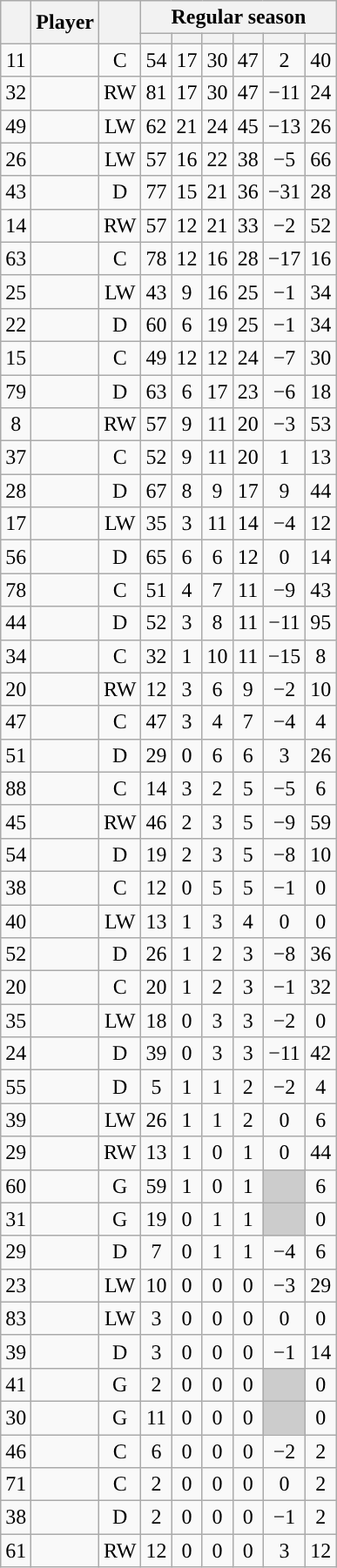<table class="wikitable sortable plainrowheaders" style="text-align:center;">
<tr>
<th scope="col" data-sort-type="number" rowspan="2"></th>
<th scope="col" rowspan="2">Player</th>
<th scope="col" rowspan="2"></th>
<th scope=colgroup colspan=6>Regular season</th>
</tr>
<tr>
<th scope="col" data-sort-type="number"></th>
<th scope="col" data-sort-type="number"></th>
<th scope="col" data-sort-type="number"></th>
<th scope="col" data-sort-type="number"></th>
<th scope="col" data-sort-type="number"></th>
<th scope="col" data-sort-type="number"></th>
</tr>
<tr>
<td scope="row">11</td>
<td align="left"></td>
<td>C</td>
<td>54</td>
<td>17</td>
<td>30</td>
<td>47</td>
<td>2</td>
<td>40</td>
</tr>
<tr>
<td scope="row">32</td>
<td align="left"></td>
<td>RW</td>
<td>81</td>
<td>17</td>
<td>30</td>
<td>47</td>
<td>−11</td>
<td>24</td>
</tr>
<tr>
<td scope="row">49</td>
<td align="left"></td>
<td>LW</td>
<td>62</td>
<td>21</td>
<td>24</td>
<td>45</td>
<td>−13</td>
<td>26</td>
</tr>
<tr>
<td scope="row">26</td>
<td align="left"></td>
<td>LW</td>
<td>57</td>
<td>16</td>
<td>22</td>
<td>38</td>
<td>−5</td>
<td>66</td>
</tr>
<tr>
<td scope="row">43</td>
<td align="left"></td>
<td>D</td>
<td>77</td>
<td>15</td>
<td>21</td>
<td>36</td>
<td>−31</td>
<td>28</td>
</tr>
<tr>
<td scope="row">14</td>
<td align="left"></td>
<td>RW</td>
<td>57</td>
<td>12</td>
<td>21</td>
<td>33</td>
<td>−2</td>
<td>52</td>
</tr>
<tr>
<td scope="row">63</td>
<td align="left"></td>
<td>C</td>
<td>78</td>
<td>12</td>
<td>16</td>
<td>28</td>
<td>−17</td>
<td>16</td>
</tr>
<tr>
<td scope="row">25</td>
<td align="left"></td>
<td>LW</td>
<td>43</td>
<td>9</td>
<td>16</td>
<td>25</td>
<td>−1</td>
<td>34</td>
</tr>
<tr>
<td scope="row">22</td>
<td align="left"></td>
<td>D</td>
<td>60</td>
<td>6</td>
<td>19</td>
<td>25</td>
<td>−1</td>
<td>34</td>
</tr>
<tr>
<td scope="row">15</td>
<td align="left"></td>
<td>C</td>
<td>49</td>
<td>12</td>
<td>12</td>
<td>24</td>
<td>−7</td>
<td>30</td>
</tr>
<tr>
<td scope="row">79</td>
<td align="left"></td>
<td>D</td>
<td>63</td>
<td>6</td>
<td>17</td>
<td>23</td>
<td>−6</td>
<td>18</td>
</tr>
<tr>
<td scope="row">8</td>
<td align="left"></td>
<td>RW</td>
<td>57</td>
<td>9</td>
<td>11</td>
<td>20</td>
<td>−3</td>
<td>53</td>
</tr>
<tr>
<td scope="row">37</td>
<td align="left"></td>
<td>C</td>
<td>52</td>
<td>9</td>
<td>11</td>
<td>20</td>
<td>1</td>
<td>13</td>
</tr>
<tr>
<td scope="row">28</td>
<td align="left"></td>
<td>D</td>
<td>67</td>
<td>8</td>
<td>9</td>
<td>17</td>
<td>9</td>
<td>44</td>
</tr>
<tr>
<td scope="row">17</td>
<td align="left"></td>
<td>LW</td>
<td>35</td>
<td>3</td>
<td>11</td>
<td>14</td>
<td>−4</td>
<td>12</td>
</tr>
<tr>
<td scope="row">56</td>
<td align="left"></td>
<td>D</td>
<td>65</td>
<td>6</td>
<td>6</td>
<td>12</td>
<td>0</td>
<td>14</td>
</tr>
<tr>
<td scope="row">78</td>
<td align="left"></td>
<td>C</td>
<td>51</td>
<td>4</td>
<td>7</td>
<td>11</td>
<td>−9</td>
<td>43</td>
</tr>
<tr>
<td scope="row">44</td>
<td align="left"></td>
<td>D</td>
<td>52</td>
<td>3</td>
<td>8</td>
<td>11</td>
<td>−11</td>
<td>95</td>
</tr>
<tr>
<td scope="row">34</td>
<td align="left"></td>
<td>C</td>
<td>32</td>
<td>1</td>
<td>10</td>
<td>11</td>
<td>−15</td>
<td>8</td>
</tr>
<tr>
<td scope="row">20</td>
<td align="left"></td>
<td>RW</td>
<td>12</td>
<td>3</td>
<td>6</td>
<td>9</td>
<td>−2</td>
<td>10</td>
</tr>
<tr>
<td scope="row">47</td>
<td align="left"></td>
<td>C</td>
<td>47</td>
<td>3</td>
<td>4</td>
<td>7</td>
<td>−4</td>
<td>4</td>
</tr>
<tr>
<td scope="row">51</td>
<td align="left"></td>
<td>D</td>
<td>29</td>
<td>0</td>
<td>6</td>
<td>6</td>
<td>3</td>
<td>26</td>
</tr>
<tr>
<td scope="row">88</td>
<td align="left"></td>
<td>C</td>
<td>14</td>
<td>3</td>
<td>2</td>
<td>5</td>
<td>−5</td>
<td>6</td>
</tr>
<tr>
<td scope="row">45</td>
<td align="left"></td>
<td>RW</td>
<td>46</td>
<td>2</td>
<td>3</td>
<td>5</td>
<td>−9</td>
<td>59</td>
</tr>
<tr>
<td scope="row">54</td>
<td align="left"></td>
<td>D</td>
<td>19</td>
<td>2</td>
<td>3</td>
<td>5</td>
<td>−8</td>
<td>10</td>
</tr>
<tr>
<td scope="row">38</td>
<td align="left"></td>
<td>C</td>
<td>12</td>
<td>0</td>
<td>5</td>
<td>5</td>
<td>−1</td>
<td>0</td>
</tr>
<tr>
<td scope="row">40</td>
<td align="left"></td>
<td>LW</td>
<td>13</td>
<td>1</td>
<td>3</td>
<td>4</td>
<td>0</td>
<td>0</td>
</tr>
<tr>
<td scope="row">52</td>
<td align="left"></td>
<td>D</td>
<td>26</td>
<td>1</td>
<td>2</td>
<td>3</td>
<td>−8</td>
<td>36</td>
</tr>
<tr>
<td scope="row">20</td>
<td align="left"></td>
<td>C</td>
<td>20</td>
<td>1</td>
<td>2</td>
<td>3</td>
<td>−1</td>
<td>32</td>
</tr>
<tr>
<td scope="row">35</td>
<td align="left"></td>
<td>LW</td>
<td>18</td>
<td>0</td>
<td>3</td>
<td>3</td>
<td>−2</td>
<td>0</td>
</tr>
<tr>
<td scope="row">24</td>
<td align="left"></td>
<td>D</td>
<td>39</td>
<td>0</td>
<td>3</td>
<td>3</td>
<td>−11</td>
<td>42</td>
</tr>
<tr>
<td scope="row">55</td>
<td align="left"></td>
<td>D</td>
<td>5</td>
<td>1</td>
<td>1</td>
<td>2</td>
<td>−2</td>
<td>4</td>
</tr>
<tr>
<td scope="row">39</td>
<td align="left"></td>
<td>LW</td>
<td>26</td>
<td>1</td>
<td>1</td>
<td>2</td>
<td>0</td>
<td>6</td>
</tr>
<tr>
<td scope="row">29</td>
<td align="left"></td>
<td>RW</td>
<td>13</td>
<td>1</td>
<td>0</td>
<td>1</td>
<td>0</td>
<td>44</td>
</tr>
<tr>
<td scope="row">60</td>
<td align="left"></td>
<td>G</td>
<td>59</td>
<td>1</td>
<td>0</td>
<td>1</td>
<td style="background:#ccc"></td>
<td>6</td>
</tr>
<tr>
<td scope="row">31</td>
<td align="left"></td>
<td>G</td>
<td>19</td>
<td>0</td>
<td>1</td>
<td>1</td>
<td style="background:#ccc"></td>
<td>0</td>
</tr>
<tr>
<td scope="row">29</td>
<td align="left"></td>
<td>D</td>
<td>7</td>
<td>0</td>
<td>1</td>
<td>1</td>
<td>−4</td>
<td>6</td>
</tr>
<tr>
<td scope="row">23</td>
<td align="left"></td>
<td>LW</td>
<td>10</td>
<td>0</td>
<td>0</td>
<td>0</td>
<td>−3</td>
<td>29</td>
</tr>
<tr>
<td scope="row">83</td>
<td align="left"></td>
<td>LW</td>
<td>3</td>
<td>0</td>
<td>0</td>
<td>0</td>
<td>0</td>
<td>0</td>
</tr>
<tr>
<td scope="row">39</td>
<td align="left"></td>
<td>D</td>
<td>3</td>
<td>0</td>
<td>0</td>
<td>0</td>
<td>−1</td>
<td>14</td>
</tr>
<tr>
<td scope="row">41</td>
<td align="left"></td>
<td>G</td>
<td>2</td>
<td>0</td>
<td>0</td>
<td>0</td>
<td style="background:#ccc"></td>
<td>0</td>
</tr>
<tr>
<td scope="row">30</td>
<td align="left"></td>
<td>G</td>
<td>11</td>
<td>0</td>
<td>0</td>
<td>0</td>
<td style="background:#ccc"></td>
<td>0</td>
</tr>
<tr>
<td scope="row">46</td>
<td align="left"></td>
<td>C</td>
<td>6</td>
<td>0</td>
<td>0</td>
<td>0</td>
<td>−2</td>
<td>2</td>
</tr>
<tr>
<td scope="row">71</td>
<td align="left"></td>
<td>C</td>
<td>2</td>
<td>0</td>
<td>0</td>
<td>0</td>
<td>0</td>
<td>2</td>
</tr>
<tr>
<td scope="row">38</td>
<td align="left"></td>
<td>D</td>
<td>2</td>
<td>0</td>
<td>0</td>
<td>0</td>
<td>−1</td>
<td>2</td>
</tr>
<tr>
<td scope="row">61</td>
<td align="left"></td>
<td>RW</td>
<td>12</td>
<td>0</td>
<td>0</td>
<td>0</td>
<td>3</td>
<td>12</td>
</tr>
</table>
